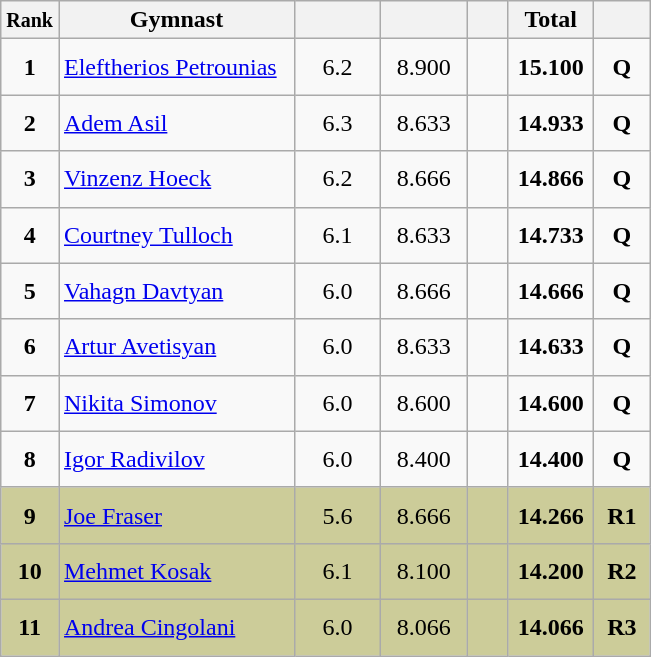<table style="text-align:center;" class="wikitable sortable">
<tr>
<th scope="col" style="width:15px;"><small>Rank</small></th>
<th scope="col" style="width:150px;">Gymnast</th>
<th scope="col" style="width:50px;"><small></small></th>
<th scope="col" style="width:50px;"><small></small></th>
<th scope="col" style="width:20px;"><small></small></th>
<th scope="col" style="width:50px;">Total</th>
<th scope="col" style="width:30px;"><small></small></th>
</tr>
<tr>
<td scope="row" style="text-align:center"><strong>1</strong></td>
<td style="height:30px; text-align:left;"> <a href='#'>Eleftherios Petrounias</a></td>
<td>6.2</td>
<td>8.900</td>
<td></td>
<td><strong>15.100</strong></td>
<td><strong>Q</strong></td>
</tr>
<tr>
<td scope="row" style="text-align:center"><strong>2</strong></td>
<td style="height:30px; text-align:left;"> <a href='#'>Adem Asil</a></td>
<td>6.3</td>
<td>8.633</td>
<td></td>
<td><strong>14.933</strong></td>
<td><strong>Q</strong></td>
</tr>
<tr>
<td scope="row" style="text-align:center"><strong>3</strong></td>
<td style="height:30px; text-align:left;"> <a href='#'>Vinzenz Hoeck</a></td>
<td>6.2</td>
<td>8.666</td>
<td></td>
<td><strong>14.866</strong></td>
<td><strong>Q</strong></td>
</tr>
<tr>
<td scope="row" style="text-align:center"><strong>4</strong></td>
<td style="height:30px; text-align:left;"> <a href='#'>Courtney Tulloch</a></td>
<td>6.1</td>
<td>8.633</td>
<td></td>
<td><strong>14.733</strong></td>
<td><strong>Q</strong></td>
</tr>
<tr>
<td scope="row" style="text-align:center"><strong>5</strong></td>
<td style="height:30px; text-align:left;"> <a href='#'>Vahagn Davtyan</a></td>
<td>6.0</td>
<td>8.666</td>
<td></td>
<td><strong>14.666</strong></td>
<td><strong>Q</strong></td>
</tr>
<tr>
<td scope="row" style="text-align:center"><strong>6</strong></td>
<td style="height:30px; text-align:left;"> <a href='#'>Artur Avetisyan</a></td>
<td>6.0</td>
<td>8.633</td>
<td></td>
<td><strong>14.633</strong></td>
<td><strong>Q</strong></td>
</tr>
<tr>
<td scope="row" style="text-align:center"><strong>7</strong></td>
<td style="height:30px; text-align:left;"> <a href='#'>Nikita Simonov</a></td>
<td>6.0</td>
<td>8.600</td>
<td></td>
<td><strong>14.600</strong></td>
<td><strong>Q</strong></td>
</tr>
<tr>
<td scope="row" style="text-align:center"><strong>8</strong></td>
<td style="height:30px; text-align:left;"> <a href='#'>Igor Radivilov</a></td>
<td>6.0</td>
<td>8.400</td>
<td></td>
<td><strong>14.400</strong></td>
<td><strong>Q</strong></td>
</tr>
<tr style="background:#cccc99;">
<td scope="row" style="text-align:center"><strong>9</strong></td>
<td style="height:30px; text-align:left;"> <a href='#'>Joe Fraser</a></td>
<td>5.6</td>
<td>8.666</td>
<td></td>
<td><strong>14.266</strong></td>
<td><strong>R1</strong></td>
</tr>
<tr style="background:#cccc99;">
<td scope="row" style="text-align:center"><strong>10</strong></td>
<td style="height:30px; text-align:left;"> <a href='#'>Mehmet Kosak</a></td>
<td>6.1</td>
<td>8.100</td>
<td></td>
<td><strong>14.200</strong></td>
<td><strong>R2</strong></td>
</tr>
<tr style="background:#cccc99;">
<td scope="row" style="text-align:center"><strong>11</strong></td>
<td style="height:30px; text-align:left;"> <a href='#'>Andrea Cingolani</a></td>
<td>6.0</td>
<td>8.066</td>
<td></td>
<td><strong>14.066</strong></td>
<td><strong>R3</strong></td>
</tr>
</table>
